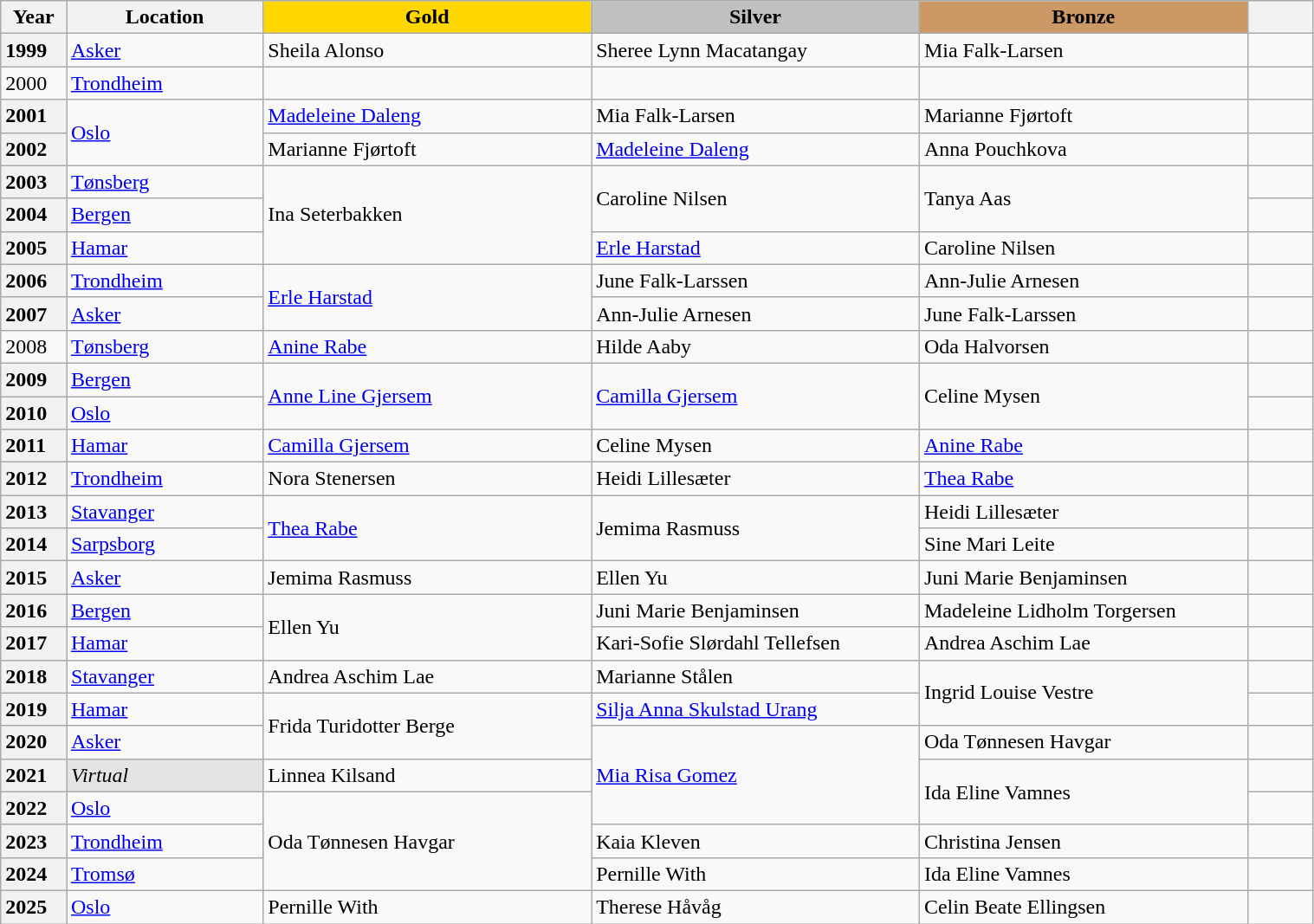<table class="wikitable unsortable" style="text-align:left; width:80%">
<tr>
<th scope="col" style="text-align:center; width:5%">Year</th>
<th scope="col" style="text-align:center; width:15%">Location</th>
<th scope="col" style="text-align:center; width:25%; background:gold">Gold</th>
<th scope="col" style="text-align:center; width:25%; background:silver">Silver</th>
<th scope="col" style="text-align:center; width:25%; background:#c96">Bronze</th>
<th scope="col" style="text-align:center; width:5%"></th>
</tr>
<tr>
<th scope="row" style="text-align:left">1999</th>
<td><a href='#'>Asker</a></td>
<td>Sheila Alonso</td>
<td>Sheree Lynn Macatangay</td>
<td>Mia Falk-Larsen</td>
<td></td>
</tr>
<tr>
<td>2000</td>
<td><a href='#'>Trondheim</a></td>
<td></td>
<td></td>
<td></td>
<td></td>
</tr>
<tr>
<th scope="row" style="text-align:left">2001</th>
<td rowspan="2"><a href='#'>Oslo</a></td>
<td><a href='#'>Madeleine Daleng</a></td>
<td>Mia Falk-Larsen</td>
<td>Marianne Fjørtoft</td>
<td></td>
</tr>
<tr>
<th scope="row" style="text-align:left">2002</th>
<td>Marianne Fjørtoft</td>
<td><a href='#'>Madeleine Daleng</a></td>
<td>Anna Pouchkova</td>
<td></td>
</tr>
<tr>
<th scope="row" style="text-align:left">2003</th>
<td><a href='#'>Tønsberg</a></td>
<td rowspan="3">Ina Seterbakken</td>
<td rowspan="2">Caroline Nilsen</td>
<td rowspan="2">Tanya Aas</td>
<td></td>
</tr>
<tr>
<th scope="row" style="text-align:left">2004</th>
<td><a href='#'>Bergen</a></td>
<td></td>
</tr>
<tr>
<th scope="row" style="text-align:left">2005</th>
<td><a href='#'>Hamar</a></td>
<td><a href='#'>Erle Harstad</a></td>
<td>Caroline Nilsen</td>
<td></td>
</tr>
<tr>
<th scope="row" style="text-align:left">2006</th>
<td><a href='#'>Trondheim</a></td>
<td rowspan="2"><a href='#'>Erle Harstad</a></td>
<td>June Falk-Larssen</td>
<td>Ann-Julie Arnesen</td>
<td></td>
</tr>
<tr>
<th scope="row" style="text-align:left">2007</th>
<td><a href='#'>Asker</a></td>
<td>Ann-Julie Arnesen</td>
<td>June Falk-Larssen</td>
<td></td>
</tr>
<tr>
<td>2008</td>
<td><a href='#'>Tønsberg</a></td>
<td><a href='#'>Anine Rabe</a></td>
<td>Hilde Aaby</td>
<td>Oda Halvorsen</td>
<td></td>
</tr>
<tr>
<th scope="row" style="text-align:left">2009</th>
<td><a href='#'>Bergen</a></td>
<td rowspan="2"><a href='#'>Anne Line Gjersem</a></td>
<td rowspan="2"><a href='#'>Camilla Gjersem</a></td>
<td rowspan="2">Celine Mysen</td>
<td></td>
</tr>
<tr>
<th scope="row" style="text-align:left">2010</th>
<td><a href='#'>Oslo</a></td>
<td></td>
</tr>
<tr>
<th scope="row" style="text-align:left">2011</th>
<td><a href='#'>Hamar</a></td>
<td><a href='#'>Camilla Gjersem</a></td>
<td>Celine Mysen</td>
<td><a href='#'>Anine Rabe</a></td>
<td></td>
</tr>
<tr>
<th scope="row" style="text-align:left">2012</th>
<td><a href='#'>Trondheim</a></td>
<td>Nora Stenersen</td>
<td>Heidi Lillesæter</td>
<td><a href='#'>Thea Rabe</a></td>
<td></td>
</tr>
<tr>
<th scope="row" style="text-align:left">2013</th>
<td><a href='#'>Stavanger</a></td>
<td rowspan="2"><a href='#'>Thea Rabe</a></td>
<td rowspan="2">Jemima Rasmuss</td>
<td>Heidi Lillesæter</td>
<td></td>
</tr>
<tr>
<th scope="row" style="text-align:left">2014</th>
<td><a href='#'>Sarpsborg</a></td>
<td>Sine Mari Leite</td>
<td></td>
</tr>
<tr>
<th scope="row" style="text-align:left">2015</th>
<td><a href='#'>Asker</a></td>
<td>Jemima Rasmuss</td>
<td>Ellen Yu</td>
<td>Juni Marie Benjaminsen</td>
<td></td>
</tr>
<tr>
<th scope="row" style="text-align:left">2016</th>
<td><a href='#'>Bergen</a></td>
<td rowspan="2">Ellen Yu</td>
<td>Juni Marie Benjaminsen</td>
<td>Madeleine Lidholm Torgersen</td>
<td></td>
</tr>
<tr>
<th scope="row" style="text-align:left">2017</th>
<td><a href='#'>Hamar</a></td>
<td>Kari-Sofie Slørdahl Tellefsen</td>
<td>Andrea Aschim Lae</td>
<td></td>
</tr>
<tr>
<th scope="row" style="text-align:left">2018</th>
<td><a href='#'>Stavanger</a></td>
<td>Andrea Aschim Lae</td>
<td>Marianne Stålen</td>
<td rowspan="2">Ingrid Louise Vestre</td>
<td></td>
</tr>
<tr>
<th scope="row" style="text-align:left">2019</th>
<td><a href='#'>Hamar</a></td>
<td rowspan="2">Frida Turidotter Berge</td>
<td><a href='#'>Silja Anna Skulstad Urang</a></td>
<td></td>
</tr>
<tr>
<th scope="row" style="text-align:left">2020</th>
<td><a href='#'>Asker</a></td>
<td rowspan="3"><a href='#'>Mia Risa Gomez</a></td>
<td>Oda Tønnesen Havgar</td>
<td></td>
</tr>
<tr>
<th scope="row" style="text-align:left">2021</th>
<td bgcolor="e5e4e2"><em>Virtual</em></td>
<td>Linnea Kilsand</td>
<td rowspan="2">Ida Eline Vamnes</td>
<td></td>
</tr>
<tr>
<th scope="row" style="text-align:left">2022</th>
<td><a href='#'>Oslo</a></td>
<td rowspan="3">Oda Tønnesen Havgar</td>
<td></td>
</tr>
<tr>
<th scope="row" style="text-align:left">2023</th>
<td><a href='#'>Trondheim</a></td>
<td>Kaia Kleven</td>
<td>Christina Jensen</td>
<td></td>
</tr>
<tr>
<th scope="row" style="text-align:left">2024</th>
<td><a href='#'>Tromsø</a></td>
<td>Pernille With</td>
<td>Ida Eline Vamnes</td>
<td></td>
</tr>
<tr>
<th scope="row" style="text-align:left">2025</th>
<td><a href='#'>Oslo</a></td>
<td>Pernille With</td>
<td>Therese Håvåg</td>
<td>Celin Beate Ellingsen</td>
<td></td>
</tr>
</table>
